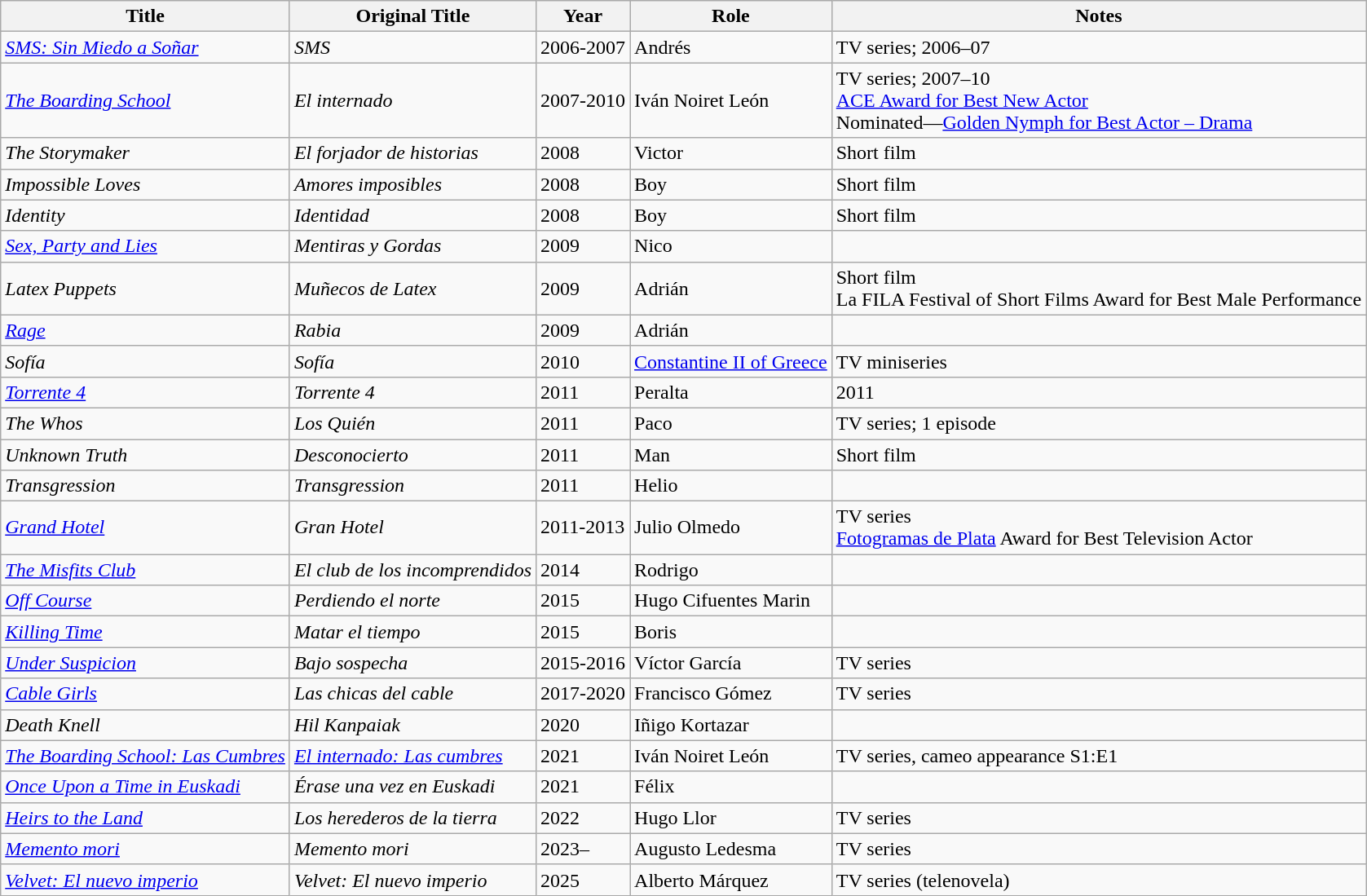<table class="wikitable sortable">
<tr>
<th>Title</th>
<th>Original Title</th>
<th>Year</th>
<th>Role</th>
<th>Notes</th>
</tr>
<tr>
<td><em><a href='#'>SMS: Sin Miedo a Soñar</a></em></td>
<td><em>SMS</em></td>
<td>2006-2007</td>
<td>Andrés</td>
<td>TV series; 2006–07</td>
</tr>
<tr>
<td><em><a href='#'>The Boarding School</a></em></td>
<td><em>El internado</em></td>
<td>2007-2010</td>
<td>Iván Noiret León</td>
<td>TV series; 2007–10 <br> <a href='#'>ACE Award for Best New Actor</a> <br> Nominated—<a href='#'>Golden Nymph for Best Actor – Drama</a></td>
</tr>
<tr>
<td><em>The Storymaker</em></td>
<td><em>El forjador de historias</em></td>
<td>2008</td>
<td>Victor</td>
<td>Short film</td>
</tr>
<tr>
<td><em>Impossible Loves</em></td>
<td><em>Amores imposibles</em></td>
<td>2008</td>
<td>Boy</td>
<td>Short film</td>
</tr>
<tr>
<td><em>Identity</em></td>
<td><em>Identidad</em></td>
<td>2008</td>
<td>Boy</td>
<td>Short film</td>
</tr>
<tr>
<td><em><a href='#'>Sex, Party and Lies</a></em></td>
<td><em>Mentiras y Gordas</em></td>
<td>2009</td>
<td>Nico</td>
<td></td>
</tr>
<tr>
<td><em>Latex Puppets</em></td>
<td><em>Muñecos de Latex</em></td>
<td>2009</td>
<td>Adrián</td>
<td>Short film <br> La FILA Festival of Short Films Award for Best Male Performance</td>
</tr>
<tr>
<td><em><a href='#'>Rage</a></em></td>
<td><em>Rabia</em></td>
<td>2009</td>
<td>Adrián</td>
<td></td>
</tr>
<tr>
<td><em>Sofía</em></td>
<td><em>Sofía</em></td>
<td>2010</td>
<td><a href='#'>Constantine II of Greece</a></td>
<td>TV miniseries</td>
</tr>
<tr>
<td><em><a href='#'>Torrente 4</a></em></td>
<td><em>Torrente 4</em></td>
<td>2011</td>
<td>Peralta</td>
<td>2011</td>
</tr>
<tr>
<td><em>The Whos</em></td>
<td><em>Los Quién</em></td>
<td>2011</td>
<td>Paco</td>
<td>TV series; 1 episode</td>
</tr>
<tr>
<td><em>Unknown Truth</em></td>
<td><em>Desconocierto</em></td>
<td>2011</td>
<td>Man</td>
<td>Short film</td>
</tr>
<tr>
<td><em>Transgression</em></td>
<td><em>Transgression</em></td>
<td>2011</td>
<td>Helio</td>
<td></td>
</tr>
<tr>
<td><em><a href='#'>Grand Hotel</a></em></td>
<td><em>Gran Hotel</em></td>
<td>2011-2013</td>
<td>Julio Olmedo</td>
<td>TV series <br> <a href='#'>Fotogramas de Plata</a> Award for Best Television Actor</td>
</tr>
<tr>
<td><em><a href='#'>The Misfits Club</a></em></td>
<td><em>El club de los incomprendidos</em></td>
<td>2014</td>
<td>Rodrigo</td>
<td></td>
</tr>
<tr>
<td><em><a href='#'>Off Course</a></em></td>
<td><em>Perdiendo el norte</em></td>
<td>2015</td>
<td>Hugo Cifuentes Marin</td>
<td></td>
</tr>
<tr>
<td><em><a href='#'>Killing Time</a></em></td>
<td><em>Matar el tiempo</em></td>
<td>2015</td>
<td>Boris</td>
<td></td>
</tr>
<tr>
<td><em><a href='#'>Under Suspicion</a></em></td>
<td><em>Bajo sospecha</em></td>
<td>2015-2016</td>
<td>Víctor García</td>
<td>TV series</td>
</tr>
<tr>
<td><em><a href='#'>Cable Girls</a></em></td>
<td><em>Las chicas del cable</em></td>
<td>2017-2020</td>
<td>Francisco Gómez</td>
<td>TV series</td>
</tr>
<tr>
<td><em>Death Knell</em></td>
<td><em>Hil Kanpaiak</em></td>
<td>2020</td>
<td>Iñigo Kortazar</td>
<td></td>
</tr>
<tr>
<td><em><a href='#'>The Boarding School: Las Cumbres</a></em></td>
<td><em><a href='#'>El internado: Las cumbres</a></em></td>
<td>2021</td>
<td>Iván Noiret León</td>
<td>TV series, cameo appearance S1:E1</td>
</tr>
<tr>
<td><em><a href='#'>Once Upon a Time in Euskadi</a></em></td>
<td><em>Érase una vez en Euskadi</em></td>
<td>2021</td>
<td>Félix</td>
<td></td>
</tr>
<tr>
<td><em><a href='#'>Heirs to the Land</a></em></td>
<td><em>Los herederos de la tierra</em></td>
<td>2022</td>
<td>Hugo Llor</td>
<td>TV series</td>
</tr>
<tr>
<td><em><a href='#'>Memento mori</a></em></td>
<td><em>Memento mori</em></td>
<td>2023–</td>
<td>Augusto Ledesma</td>
<td>TV series</td>
</tr>
<tr>
<td><em><a href='#'>Velvet: El nuevo imperio</a></em></td>
<td><em>Velvet: El nuevo imperio</em></td>
<td>2025</td>
<td>Alberto Márquez</td>
<td>TV series (telenovela)</td>
</tr>
</table>
